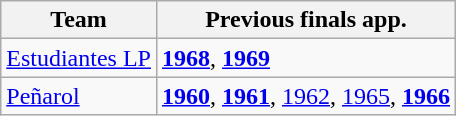<table class="wikitable">
<tr>
<th>Team</th>
<th>Previous finals app.</th>
</tr>
<tr>
<td> <a href='#'>Estudiantes LP</a></td>
<td><strong><a href='#'>1968</a></strong>, <strong><a href='#'>1969</a></strong></td>
</tr>
<tr>
<td> <a href='#'>Peñarol</a></td>
<td><strong><a href='#'>1960</a></strong>, <strong><a href='#'>1961</a></strong>, <a href='#'>1962</a>, <a href='#'>1965</a>, <strong><a href='#'>1966</a></strong></td>
</tr>
</table>
